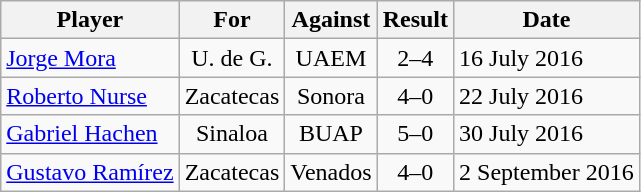<table class="wikitable sortable">
<tr>
<th>Player</th>
<th>For</th>
<th>Against</th>
<th align=center>Result</th>
<th>Date</th>
</tr>
<tr>
<td> <a href='#'>Jorge Mora</a></td>
<td align="center">U. de G.</td>
<td align="center">UAEM</td>
<td align="center">2–4</td>
<td>16 July 2016</td>
</tr>
<tr>
<td> <a href='#'>Roberto Nurse</a></td>
<td align="center">Zacatecas</td>
<td align="center">Sonora</td>
<td align="center">4–0</td>
<td>22 July 2016</td>
</tr>
<tr>
<td> <a href='#'>Gabriel Hachen</a></td>
<td align="center">Sinaloa</td>
<td align="center">BUAP</td>
<td align="center">5–0</td>
<td>30 July 2016</td>
</tr>
<tr>
<td> <a href='#'>Gustavo Ramírez</a></td>
<td align="center">Zacatecas</td>
<td align="center">Venados</td>
<td align="center">4–0</td>
<td>2 September 2016</td>
</tr>
</table>
